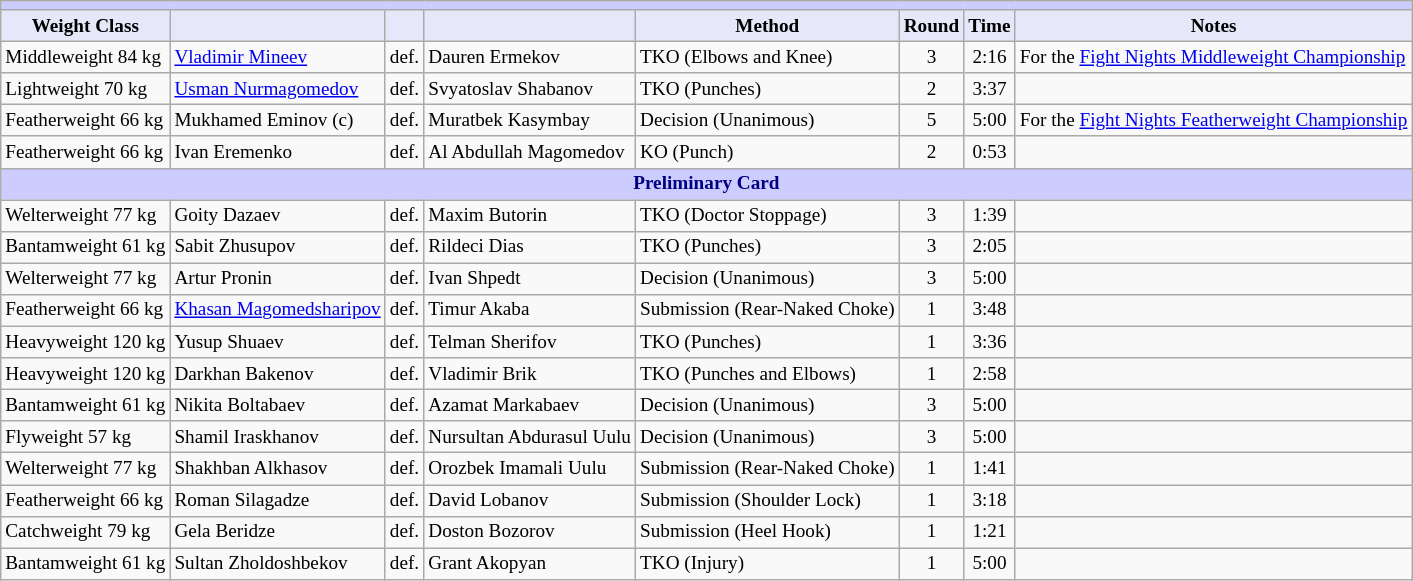<table class="wikitable" style="font-size: 80%;">
<tr>
<th colspan="8" style="background-color: #ccf; color: #000080; text-align: center;"><strong></strong></th>
</tr>
<tr>
<th colspan="1" style="background-color: #E6E8FA; color: #000000; text-align: center;">Weight Class</th>
<th colspan="1" style="background-color: #E6E8FA; color: #000000; text-align: center;"></th>
<th colspan="1" style="background-color: #E6E8FA; color: #000000; text-align: center;"></th>
<th colspan="1" style="background-color: #E6E8FA; color: #000000; text-align: center;"></th>
<th colspan="1" style="background-color: #E6E8FA; color: #000000; text-align: center;">Method</th>
<th colspan="1" style="background-color: #E6E8FA; color: #000000; text-align: center;">Round</th>
<th colspan="1" style="background-color: #E6E8FA; color: #000000; text-align: center;">Time</th>
<th colspan="1" style="background-color: #E6E8FA; color: #000000; text-align: center;">Notes</th>
</tr>
<tr>
<td>Middleweight 84 kg</td>
<td> <a href='#'>Vladimir Mineev</a></td>
<td align=center>def.</td>
<td> Dauren Ermekov</td>
<td>TKO (Elbows and Knee)</td>
<td align=center>3</td>
<td align=center>2:16</td>
<td>For the <a href='#'>Fight Nights Middleweight Championship</a></td>
</tr>
<tr>
<td>Lightweight 70 kg</td>
<td> <a href='#'>Usman Nurmagomedov</a></td>
<td align=center>def.</td>
<td> Svyatoslav Shabanov</td>
<td>TKO (Punches)</td>
<td align=center>2</td>
<td align=center>3:37</td>
<td></td>
</tr>
<tr>
<td>Featherweight 66 kg</td>
<td> Mukhamed Eminov (c)</td>
<td align=center>def.</td>
<td> Muratbek Kasymbay</td>
<td>Decision (Unanimous)</td>
<td align=center>5</td>
<td align=center>5:00</td>
<td>For the <a href='#'>Fight Nights Featherweight Championship</a></td>
</tr>
<tr>
<td>Featherweight 66 kg</td>
<td> Ivan Eremenko</td>
<td align=center>def.</td>
<td> Al Abdullah Magomedov</td>
<td>KO (Punch)</td>
<td align=center>2</td>
<td align=center>0:53</td>
<td></td>
</tr>
<tr>
<th colspan="8" style="background-color: #ccf; color: #000080; text-align: center;"><strong>Preliminary Card</strong></th>
</tr>
<tr>
<td>Welterweight 77 kg</td>
<td> Goity Dazaev</td>
<td align=center>def.</td>
<td> Maxim Butorin</td>
<td>TKO (Doctor Stoppage)</td>
<td align=center>3</td>
<td align=center>1:39</td>
<td></td>
</tr>
<tr>
<td>Bantamweight 61 kg</td>
<td> Sabit Zhusupov</td>
<td align=center>def.</td>
<td> Rildeci Dias</td>
<td>TKO (Punches)</td>
<td align=center>3</td>
<td align=center>2:05</td>
<td></td>
</tr>
<tr>
<td>Welterweight 77 kg</td>
<td> Artur Pronin</td>
<td align=center>def.</td>
<td> Ivan Shpedt</td>
<td>Decision (Unanimous)</td>
<td align=center>3</td>
<td align=center>5:00</td>
<td></td>
</tr>
<tr>
<td>Featherweight 66 kg</td>
<td> <a href='#'>Khasan Magomedsharipov</a></td>
<td align=center>def.</td>
<td> Timur Akaba</td>
<td>Submission (Rear-Naked Choke)</td>
<td align=center>1</td>
<td align=center>3:48</td>
<td></td>
</tr>
<tr>
<td>Heavyweight 120 kg</td>
<td> Yusup Shuaev</td>
<td align=center>def.</td>
<td> Telman Sherifov</td>
<td>TKO (Punches)</td>
<td align=center>1</td>
<td align=center>3:36</td>
<td></td>
</tr>
<tr>
<td>Heavyweight 120 kg</td>
<td> Darkhan Bakenov</td>
<td align=center>def.</td>
<td> Vladimir Brik</td>
<td>TKO (Punches and Elbows)</td>
<td align=center>1</td>
<td align=center>2:58</td>
<td></td>
</tr>
<tr>
<td>Bantamweight 61 kg</td>
<td> Nikita Boltabaev</td>
<td align=center>def.</td>
<td> Azamat Markabaev</td>
<td>Decision (Unanimous)</td>
<td align=center>3</td>
<td align=center>5:00</td>
<td></td>
</tr>
<tr>
<td>Flyweight 57 kg</td>
<td> Shamil Iraskhanov</td>
<td align=center>def.</td>
<td> Nursultan Abdurasul Uulu</td>
<td>Decision (Unanimous)</td>
<td align=center>3</td>
<td align=center>5:00</td>
<td></td>
</tr>
<tr>
<td>Welterweight 77 kg</td>
<td> Shakhban Alkhasov</td>
<td align=center>def.</td>
<td> Orozbek Imamali Uulu</td>
<td>Submission (Rear-Naked Choke)</td>
<td align=center>1</td>
<td align=center>1:41</td>
<td></td>
</tr>
<tr>
<td>Featherweight 66 kg</td>
<td> Roman Silagadze</td>
<td align=center>def.</td>
<td> David Lobanov</td>
<td>Submission (Shoulder Lock)</td>
<td align=center>1</td>
<td align=center>3:18</td>
<td></td>
</tr>
<tr>
<td>Catchweight 79 kg</td>
<td> Gela Beridze</td>
<td align=center>def.</td>
<td> Doston Bozorov</td>
<td>Submission (Heel Hook)</td>
<td align=center>1</td>
<td align=center>1:21</td>
<td></td>
</tr>
<tr>
<td>Bantamweight 61 kg</td>
<td> Sultan Zholdoshbekov</td>
<td align=center>def.</td>
<td> Grant Akopyan</td>
<td>TKO (Injury)</td>
<td align=center>1</td>
<td align=center>5:00</td>
<td></td>
</tr>
</table>
